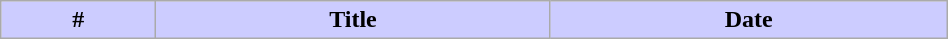<table class="wikitable plainrowheaders" style="width:50%;">
<tr style="color:black">
<th style="background-color: #ccccff;">#</th>
<th style="background-color: #ccccff;">Title</th>
<th style="background-color: #ccccff;">Date<br>





</th>
</tr>
</table>
